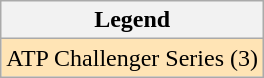<table class="wikitable">
<tr>
<th>Legend</th>
</tr>
<tr bgcolor=moccasin>
<td>ATP Challenger Series (3)</td>
</tr>
</table>
